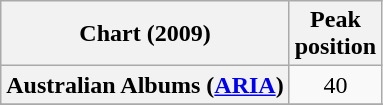<table class="wikitable sortable plainrowheaders" style="text-align:center">
<tr>
<th scope="col">Chart (2009)</th>
<th scope="col">Peak<br> position</th>
</tr>
<tr>
<th scope="row">Australian Albums (<a href='#'>ARIA</a>)</th>
<td>40</td>
</tr>
<tr>
</tr>
<tr>
</tr>
<tr>
</tr>
<tr>
</tr>
</table>
